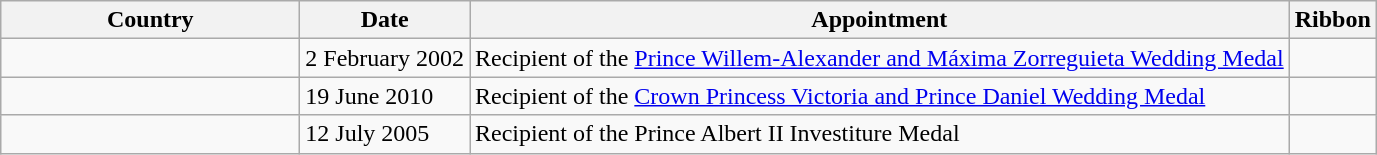<table class="wikitable plainrowheaders">
<tr>
<th scope="col" style="width:12em;">Country</th>
<th scope="col">Date</th>
<th scope="col">Appointment</th>
<th scope="col">Ribbon</th>
</tr>
<tr>
<td></td>
<td>2 February 2002</td>
<td>Recipient of the <a href='#'>Prince Willem-Alexander and Máxima Zorreguieta Wedding Medal</a></td>
<td></td>
</tr>
<tr>
<td></td>
<td>19 June 2010</td>
<td>Recipient of the <a href='#'>Crown Princess Victoria and Prince Daniel Wedding Medal</a></td>
<td></td>
</tr>
<tr>
<td></td>
<td>12 July 2005</td>
<td>Recipient of the Prince Albert II Investiture Medal</td>
<td></td>
</tr>
</table>
